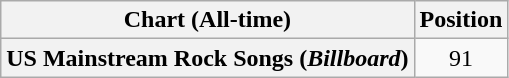<table class="wikitable plainrowheaders" style="text-align:center">
<tr>
<th>Chart (All-time)</th>
<th>Position</th>
</tr>
<tr>
<th scope="row">US Mainstream Rock Songs (<em>Billboard</em>)</th>
<td>91</td>
</tr>
</table>
